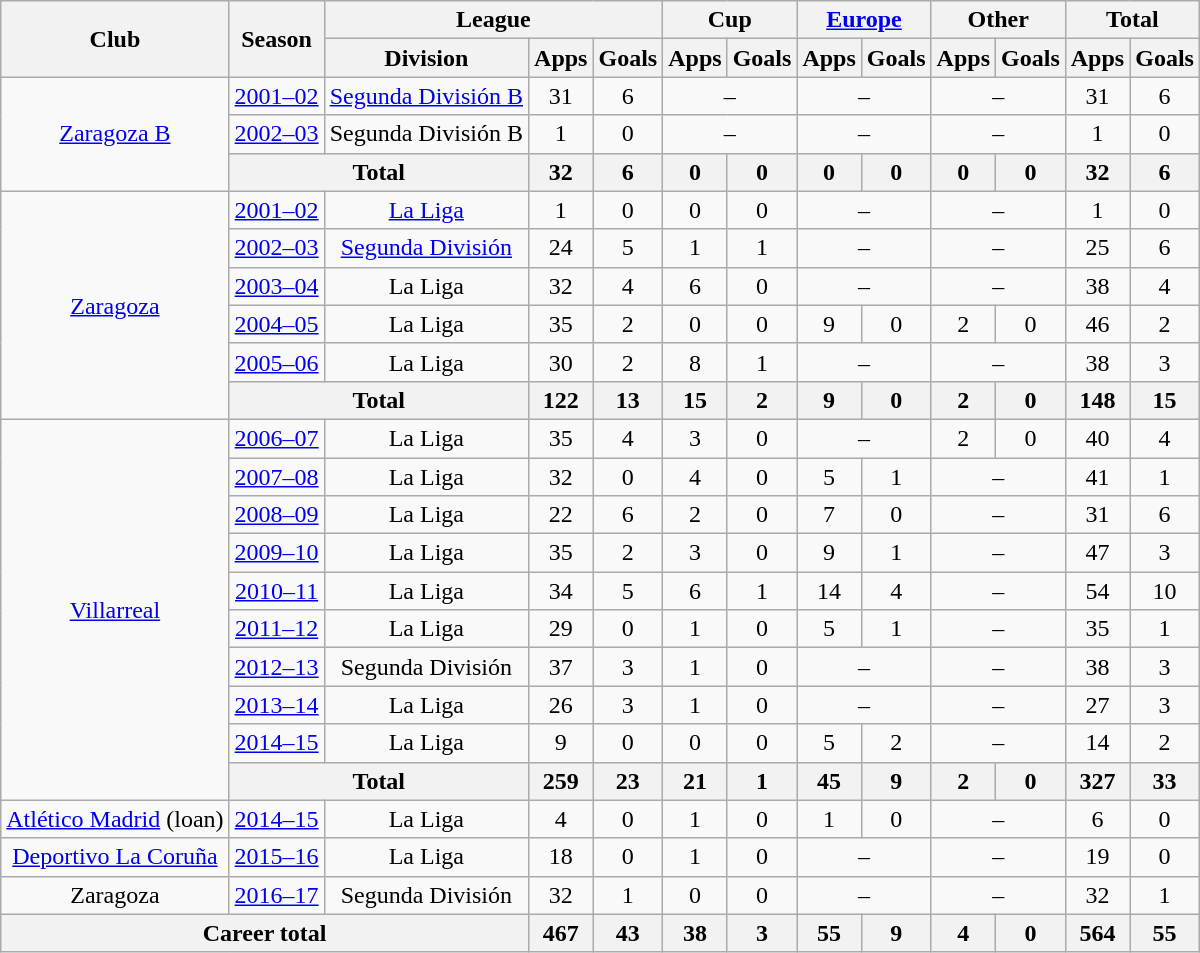<table class="wikitable" style="text-align:center">
<tr>
<th rowspan="2">Club</th>
<th rowspan="2">Season</th>
<th colspan="3">League</th>
<th colspan="2">Cup</th>
<th colspan="2"><a href='#'>Europe</a></th>
<th colspan="2">Other</th>
<th colspan="2">Total</th>
</tr>
<tr>
<th>Division</th>
<th>Apps</th>
<th>Goals</th>
<th>Apps</th>
<th>Goals</th>
<th>Apps</th>
<th>Goals</th>
<th>Apps</th>
<th>Goals</th>
<th>Apps</th>
<th>Goals</th>
</tr>
<tr>
<td rowspan="3"><a href='#'>Zaragoza B</a></td>
<td><a href='#'>2001–02</a></td>
<td><a href='#'>Segunda División B</a></td>
<td>31</td>
<td>6</td>
<td colspan="2">–</td>
<td colspan="2">–</td>
<td colspan="2">–</td>
<td>31</td>
<td>6</td>
</tr>
<tr>
<td><a href='#'>2002–03</a></td>
<td>Segunda División B</td>
<td>1</td>
<td>0</td>
<td colspan="2">–</td>
<td colspan="2">–</td>
<td colspan="2">–</td>
<td>1</td>
<td>0</td>
</tr>
<tr>
<th colspan="2">Total</th>
<th>32</th>
<th>6</th>
<th>0</th>
<th>0</th>
<th>0</th>
<th>0</th>
<th>0</th>
<th>0</th>
<th>32</th>
<th>6</th>
</tr>
<tr>
<td rowspan="6"><a href='#'>Zaragoza</a></td>
<td><a href='#'>2001–02</a></td>
<td><a href='#'>La Liga</a></td>
<td>1</td>
<td>0</td>
<td>0</td>
<td>0</td>
<td colspan="2">–</td>
<td colspan="2">–</td>
<td>1</td>
<td>0</td>
</tr>
<tr>
<td><a href='#'>2002–03</a></td>
<td><a href='#'>Segunda División</a></td>
<td>24</td>
<td>5</td>
<td>1</td>
<td>1</td>
<td colspan="2">–</td>
<td colspan="2">–</td>
<td>25</td>
<td>6</td>
</tr>
<tr>
<td><a href='#'>2003–04</a></td>
<td>La Liga</td>
<td>32</td>
<td>4</td>
<td>6</td>
<td>0</td>
<td colspan="2">–</td>
<td colspan="2">–</td>
<td>38</td>
<td>4</td>
</tr>
<tr>
<td><a href='#'>2004–05</a></td>
<td>La Liga</td>
<td>35</td>
<td>2</td>
<td>0</td>
<td>0</td>
<td>9</td>
<td>0</td>
<td>2</td>
<td>0</td>
<td>46</td>
<td>2</td>
</tr>
<tr>
<td><a href='#'>2005–06</a></td>
<td>La Liga</td>
<td>30</td>
<td>2</td>
<td>8</td>
<td>1</td>
<td colspan="2">–</td>
<td colspan="2">–</td>
<td>38</td>
<td>3</td>
</tr>
<tr>
<th colspan="2">Total</th>
<th>122</th>
<th>13</th>
<th>15</th>
<th>2</th>
<th>9</th>
<th>0</th>
<th>2</th>
<th>0</th>
<th>148</th>
<th>15</th>
</tr>
<tr>
<td rowspan="10"><a href='#'>Villarreal</a></td>
<td><a href='#'>2006–07</a></td>
<td>La Liga</td>
<td>35</td>
<td>4</td>
<td>3</td>
<td>0</td>
<td colspan="2">–</td>
<td>2</td>
<td>0</td>
<td>40</td>
<td>4</td>
</tr>
<tr>
<td><a href='#'>2007–08</a></td>
<td>La Liga</td>
<td>32</td>
<td>0</td>
<td>4</td>
<td>0</td>
<td>5</td>
<td>1</td>
<td colspan="2">–</td>
<td>41</td>
<td>1</td>
</tr>
<tr>
<td><a href='#'>2008–09</a></td>
<td>La Liga</td>
<td>22</td>
<td>6</td>
<td>2</td>
<td>0</td>
<td>7</td>
<td>0</td>
<td colspan="2">–</td>
<td>31</td>
<td>6</td>
</tr>
<tr>
<td><a href='#'>2009–10</a></td>
<td>La Liga</td>
<td>35</td>
<td>2</td>
<td>3</td>
<td>0</td>
<td>9</td>
<td>1</td>
<td colspan="2">–</td>
<td>47</td>
<td>3</td>
</tr>
<tr>
<td><a href='#'>2010–11</a></td>
<td>La Liga</td>
<td>34</td>
<td>5</td>
<td>6</td>
<td>1</td>
<td>14</td>
<td>4</td>
<td colspan="2">–</td>
<td>54</td>
<td>10</td>
</tr>
<tr>
<td><a href='#'>2011–12</a></td>
<td>La Liga</td>
<td>29</td>
<td>0</td>
<td>1</td>
<td>0</td>
<td>5</td>
<td>1</td>
<td colspan="2">–</td>
<td>35</td>
<td>1</td>
</tr>
<tr>
<td><a href='#'>2012–13</a></td>
<td>Segunda División</td>
<td>37</td>
<td>3</td>
<td>1</td>
<td>0</td>
<td colspan="2">–</td>
<td colspan="2">–</td>
<td>38</td>
<td>3</td>
</tr>
<tr>
<td><a href='#'>2013–14</a></td>
<td>La Liga</td>
<td>26</td>
<td>3</td>
<td>1</td>
<td>0</td>
<td colspan="2">–</td>
<td colspan="2">–</td>
<td>27</td>
<td>3</td>
</tr>
<tr>
<td><a href='#'>2014–15</a></td>
<td>La Liga</td>
<td>9</td>
<td>0</td>
<td>0</td>
<td>0</td>
<td>5</td>
<td>2</td>
<td colspan="2">–</td>
<td>14</td>
<td>2</td>
</tr>
<tr>
<th colspan="2">Total</th>
<th>259</th>
<th>23</th>
<th>21</th>
<th>1</th>
<th>45</th>
<th>9</th>
<th>2</th>
<th>0</th>
<th>327</th>
<th>33</th>
</tr>
<tr>
<td><a href='#'>Atlético Madrid</a> (loan)</td>
<td><a href='#'>2014–15</a></td>
<td>La Liga</td>
<td>4</td>
<td>0</td>
<td>1</td>
<td>0</td>
<td>1</td>
<td>0</td>
<td colspan="2">–</td>
<td>6</td>
<td>0</td>
</tr>
<tr>
<td><a href='#'>Deportivo La Coruña</a></td>
<td><a href='#'>2015–16</a></td>
<td>La Liga</td>
<td>18</td>
<td>0</td>
<td>1</td>
<td>0</td>
<td colspan="2">–</td>
<td colspan="2">–</td>
<td>19</td>
<td>0</td>
</tr>
<tr>
<td>Zaragoza</td>
<td><a href='#'>2016–17</a></td>
<td>Segunda División</td>
<td>32</td>
<td>1</td>
<td>0</td>
<td>0</td>
<td colspan="2">–</td>
<td colspan="2">–</td>
<td>32</td>
<td>1</td>
</tr>
<tr>
<th colspan="3">Career total</th>
<th>467</th>
<th>43</th>
<th>38</th>
<th>3</th>
<th>55</th>
<th>9</th>
<th>4</th>
<th>0</th>
<th>564</th>
<th>55</th>
</tr>
</table>
